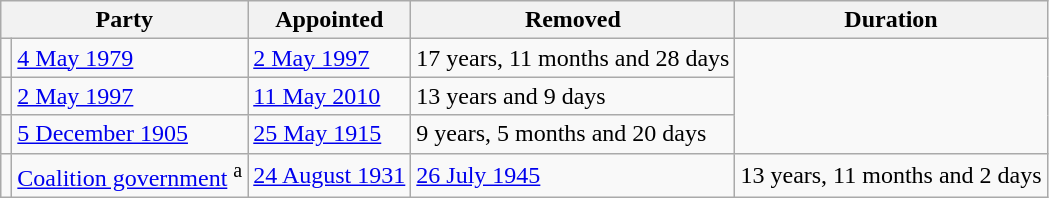<table class="wikitable">
<tr>
<th colspan="2">Party</th>
<th>Appointed</th>
<th>Removed</th>
<th>Duration</th>
</tr>
<tr>
<td></td>
<td rowspan="1"><a href='#'>4 May 1979</a></td>
<td><a href='#'>2 May 1997</a></td>
<td>17 years, 11 months and 28 days</td>
</tr>
<tr>
<td></td>
<td rowspan="1"><a href='#'>2 May 1997</a></td>
<td><a href='#'>11 May 2010</a></td>
<td>13 years and 9 days</td>
</tr>
<tr>
<td></td>
<td rowspan="1"><a href='#'>5 December 1905</a></td>
<td><a href='#'>25 May 1915</a></td>
<td>9 years, 5 months and 20 days</td>
</tr>
<tr>
<td></td>
<td><a href='#'>Coalition government</a> <sup>a</sup></td>
<td><a href='#'>24 August 1931</a></td>
<td><a href='#'>26 July 1945</a></td>
<td>13 years, 11 months and 2 days</td>
</tr>
</table>
